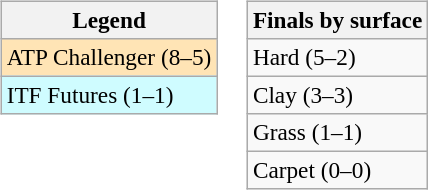<table>
<tr valign=top>
<td><br><table class=wikitable style=font-size:97%>
<tr>
<th>Legend</th>
</tr>
<tr bgcolor=moccasin>
<td>ATP Challenger (8–5)</td>
</tr>
<tr bgcolor=cffcff>
<td>ITF Futures (1–1)</td>
</tr>
</table>
</td>
<td><br><table class=wikitable style=font-size:97%>
<tr>
<th>Finals by surface</th>
</tr>
<tr>
<td>Hard (5–2)</td>
</tr>
<tr>
<td>Clay (3–3)</td>
</tr>
<tr>
<td>Grass (1–1)</td>
</tr>
<tr>
<td>Carpet (0–0)</td>
</tr>
</table>
</td>
</tr>
</table>
